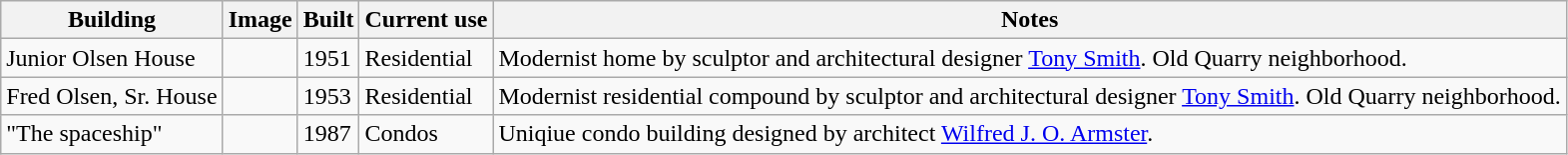<table class="wikitable sortable">
<tr>
<th>Building</th>
<th class="unsortable" scope="col">Image</th>
<th>Built</th>
<th>Current use</th>
<th class="unsortable" scope="col">Notes</th>
</tr>
<tr>
<td>Junior Olsen House</td>
<td></td>
<td>1951</td>
<td>Residential</td>
<td>Modernist home by sculptor and architectural designer <a href='#'>Tony Smith</a>. Old Quarry neighborhood.</td>
</tr>
<tr>
<td>Fred Olsen, Sr. House</td>
<td></td>
<td>1953</td>
<td>Residential</td>
<td>Modernist residential compound by sculptor and architectural designer <a href='#'>Tony Smith</a>. Old Quarry neighborhood.</td>
</tr>
<tr>
<td>"The spaceship"</td>
<td></td>
<td>1987</td>
<td>Condos</td>
<td>Uniqiue condo building designed by architect <a href='#'>Wilfred J. O. Armster</a>.</td>
</tr>
</table>
